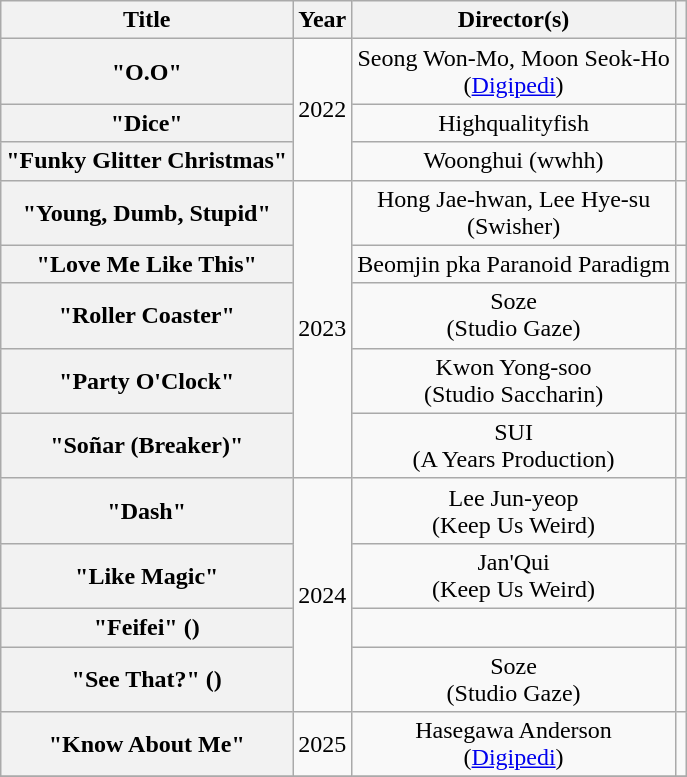<table class="wikitable plainrowheaders" style="text-align:center">
<tr>
<th scope="col">Title</th>
<th scope="col">Year</th>
<th scope="col">Director(s)</th>
<th scope="col"></th>
</tr>
<tr>
<th scope="row">"O.O"</th>
<td rowspan="3">2022</td>
<td>Seong Won-Mo, Moon Seok-Ho<br>(<a href='#'>Digipedi</a>)</td>
<td></td>
</tr>
<tr>
<th scope="row">"Dice"</th>
<td>Highqualityfish</td>
<td></td>
</tr>
<tr>
<th scope="row">"Funky Glitter Christmas"</th>
<td>Woonghui (wwhh)</td>
<td></td>
</tr>
<tr>
<th scope="row">"Young, Dumb, Stupid"</th>
<td rowspan="5">2023</td>
<td>Hong Jae-hwan, Lee Hye-su<br>(Swisher)</td>
<td></td>
</tr>
<tr>
<th scope="row">"Love Me Like This"</th>
<td>Beomjin pka Paranoid Paradigm</td>
<td></td>
</tr>
<tr>
<th scope="row">"Roller Coaster"</th>
<td>Soze<br>(Studio Gaze)</td>
<td></td>
</tr>
<tr>
<th scope="row">"Party O'Clock"</th>
<td>Kwon Yong-soo<br>(Studio Saccharin)</td>
<td></td>
</tr>
<tr>
<th scope="row">"Soñar (Breaker)"</th>
<td>SUI<br>(A Years Production)</td>
<td></td>
</tr>
<tr>
<th scope="row">"Dash"</th>
<td rowspan="4">2024</td>
<td>Lee Jun-yeop<br>(Keep Us Weird)</td>
<td></td>
</tr>
<tr>
<th scope="row">"Like Magic"<br></th>
<td>Jan'Qui<br>(Keep Us Weird)</td>
<td></td>
</tr>
<tr>
<th scope="row">"Feifei" ()</th>
<td></td>
<td></td>
</tr>
<tr>
<th scope="row">"See That?" ()</th>
<td>Soze<br>(Studio Gaze)</td>
<td></td>
</tr>
<tr>
<th scope="row">"Know About Me"</th>
<td>2025</td>
<td>Hasegawa Anderson<br>(<a href='#'>Digipedi</a>)</td>
<td></td>
</tr>
<tr>
</tr>
</table>
